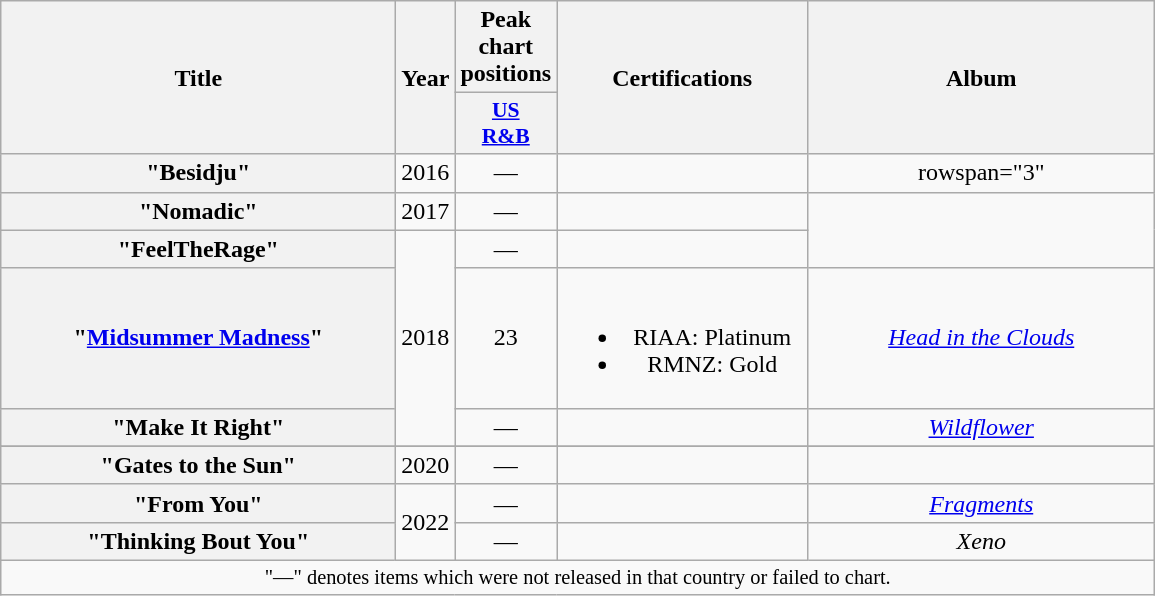<table class="wikitable plainrowheaders" style="text-align:center;">
<tr>
<th scope="col" rowspan="2" style="width:16em;">Title</th>
<th scope="col" rowspan="2" style="width:1em;">Year</th>
<th colspan="1">Peak chart positions</th>
<th scope="col" rowspan="2" style="width:10em;">Certifications</th>
<th scope="col" rowspan="2" style="width:14em;">Album</th>
</tr>
<tr>
<th scope="col" style="width:3em;font-size:90%;"><a href='#'>US<br>R&B</a><br></th>
</tr>
<tr>
<th scope="row">"Besidju"<br></th>
<td>2016</td>
<td>—</td>
<td></td>
<td>rowspan="3" </td>
</tr>
<tr>
<th scope="row">"Nomadic"<br></th>
<td>2017</td>
<td>—</td>
<td></td>
</tr>
<tr>
<th scope="row">"FeelTheRage"<br></th>
<td rowspan="3">2018</td>
<td>—</td>
<td></td>
</tr>
<tr>
<th scope="row">"<a href='#'>Midsummer Madness</a>"<br></th>
<td>23</td>
<td><br><ul><li>RIAA: Platinum</li><li>RMNZ: Gold</li></ul></td>
<td><em><a href='#'>Head in the Clouds</a></em></td>
</tr>
<tr>
<th scope="row">"Make It Right"<br></th>
<td>—</td>
<td></td>
<td><em><a href='#'>Wildflower</a></em></td>
</tr>
<tr>
</tr>
<tr>
<th scope="row">"Gates to the Sun"<br></th>
<td>2020</td>
<td>—</td>
<td></td>
<td></td>
</tr>
<tr>
<th scope="row">"From You"<br></th>
<td rowspan="2">2022</td>
<td>—</td>
<td></td>
<td><em><a href='#'>Fragments</a></em></td>
</tr>
<tr>
<th scope="row">"Thinking Bout You"<br></th>
<td>—</td>
<td></td>
<td><em>Xeno</em></td>
</tr>
<tr>
<td colspan="5" style="font-size:85%;">"—" denotes items which were not released in that country or failed to chart.</td>
</tr>
</table>
